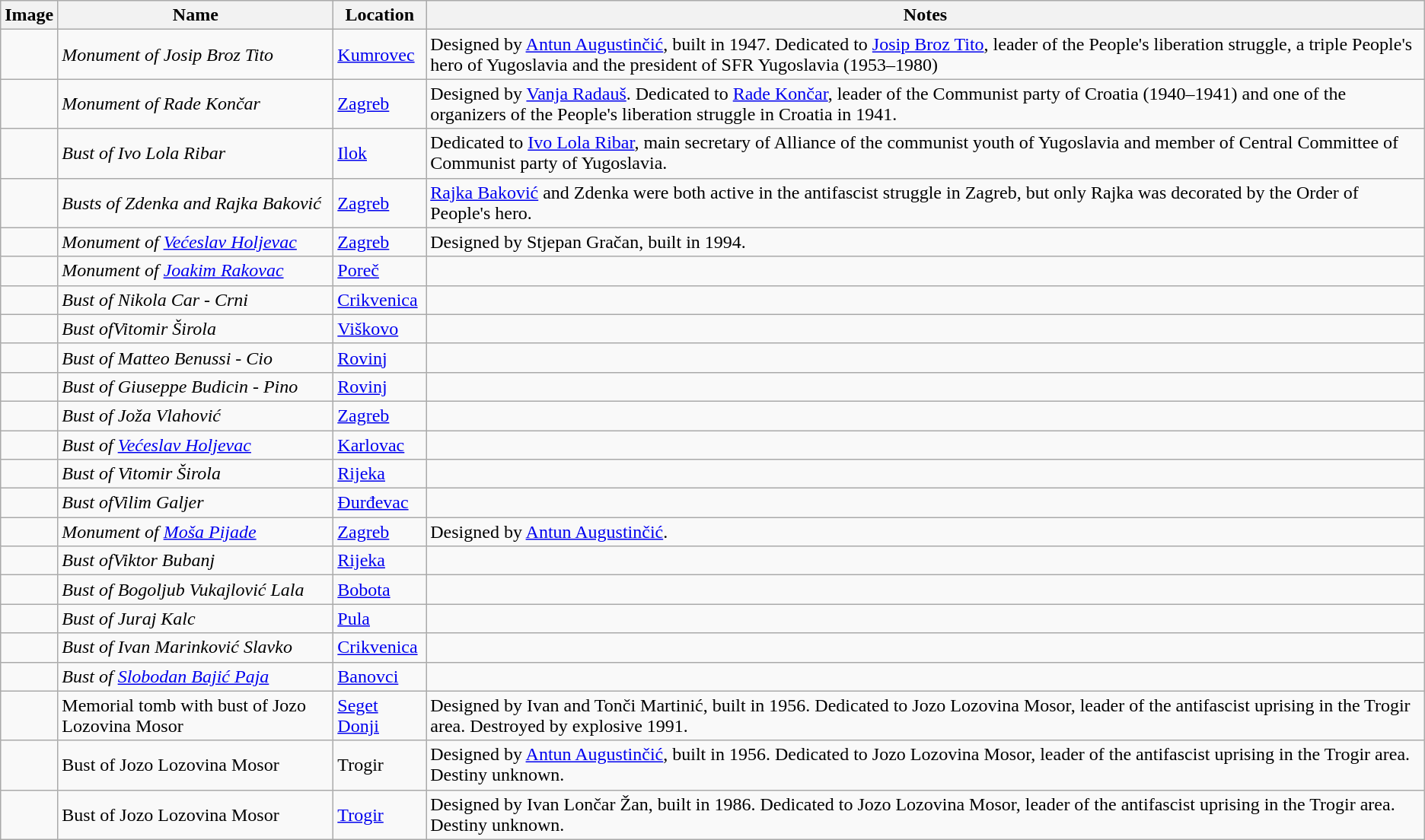<table class="wikitable">
<tr>
<th><strong>Image</strong></th>
<th><strong>Name</strong></th>
<th><strong>Location</strong></th>
<th><strong>Notes</strong></th>
</tr>
<tr>
<td></td>
<td><em>Monument of Josip Broz Tito</em></td>
<td><a href='#'>Kumrovec</a></td>
<td>Designed by <a href='#'>Antun Augustinčić</a>, built in 1947. Dedicated to <a href='#'>Josip Broz Tito</a>, leader of the People's liberation struggle, a triple People's hero of Yugoslavia and the president of SFR Yugoslavia (1953–1980)</td>
</tr>
<tr>
<td></td>
<td><em>Monument of Rade Končar</em></td>
<td><a href='#'>Zagreb</a></td>
<td>Designed by <a href='#'>Vanja Radauš</a>. Dedicated to <a href='#'>Rade Končar</a>, leader of the Communist party of Croatia (1940–1941) and one of the organizers of the People's liberation struggle in Croatia in 1941.</td>
</tr>
<tr>
<td></td>
<td><em>Bust of Ivo Lola Ribar</em></td>
<td><a href='#'>Ilok</a></td>
<td>Dedicated to <a href='#'>Ivo Lola Ribar</a>, main secretary of Alliance of the communist youth of Yugoslavia and member of Central Committee of Communist party of Yugoslavia.</td>
</tr>
<tr>
<td></td>
<td><em>Busts of Zdenka and Rajka Baković</em></td>
<td><a href='#'>Zagreb</a></td>
<td><a href='#'>Rajka Baković</a> and Zdenka were both active in the antifascist struggle in Zagreb, but only Rajka was decorated by the Order of People's hero.</td>
</tr>
<tr>
<td></td>
<td><em>Monument of <a href='#'>Većeslav Holjevac</a></em></td>
<td><a href='#'>Zagreb</a></td>
<td>Designed by Stjepan Gračan, built in 1994.</td>
</tr>
<tr>
<td></td>
<td><em>Monument of <a href='#'>Joakim Rakovac</a></em></td>
<td><a href='#'>Poreč</a></td>
<td></td>
</tr>
<tr>
<td></td>
<td><em>Bust of Nikola Car - Crni</em></td>
<td><a href='#'>Crikvenica</a></td>
<td></td>
</tr>
<tr>
<td></td>
<td><em>Bust ofVitomir Širola</em></td>
<td><a href='#'>Viškovo</a></td>
<td></td>
</tr>
<tr>
<td></td>
<td><em>Bust of Matteo Benussi - Cio</em></td>
<td><a href='#'>Rovinj</a></td>
<td></td>
</tr>
<tr>
<td></td>
<td><em>Bust of Giuseppe Budicin - Pino</em></td>
<td><a href='#'>Rovinj</a></td>
<td></td>
</tr>
<tr>
<td></td>
<td><em>Bust of Joža Vlahović</em></td>
<td><a href='#'>Zagreb</a></td>
<td></td>
</tr>
<tr>
<td></td>
<td><em>Bust of <a href='#'>Većeslav Holjevac</a></em></td>
<td><a href='#'>Karlovac</a></td>
<td></td>
</tr>
<tr>
<td></td>
<td><em>Bust of Vitomir Širola</em></td>
<td><a href='#'>Rijeka</a></td>
<td></td>
</tr>
<tr>
<td></td>
<td><em>Bust ofVilim Galjer</em></td>
<td><a href='#'>Đurđevac</a></td>
<td></td>
</tr>
<tr>
<td></td>
<td><em>Monument of <a href='#'>Moša Pijade</a></em></td>
<td><a href='#'>Zagreb</a></td>
<td>Designed by <a href='#'>Antun Augustinčić</a>.</td>
</tr>
<tr>
<td></td>
<td><em>Bust ofViktor Bubanj</em></td>
<td><a href='#'>Rijeka</a></td>
<td></td>
</tr>
<tr>
<td></td>
<td><em>Bust of Bogoljub Vukajlović Lala</em></td>
<td><a href='#'>Bobota</a></td>
<td></td>
</tr>
<tr>
<td></td>
<td><em>Bust of Juraj Kalc</em></td>
<td><a href='#'>Pula</a></td>
<td></td>
</tr>
<tr>
<td></td>
<td><em>Bust of Ivan Marinković Slavko</em></td>
<td><a href='#'>Crikvenica</a></td>
<td></td>
</tr>
<tr>
<td></td>
<td><em>Bust of <a href='#'>Slobodan Bajić Paja</a></em></td>
<td><a href='#'>Banovci</a></td>
<td></td>
</tr>
<tr>
<td></td>
<td>Memorial tomb with bust of Jozo Lozovina Mosor</td>
<td><a href='#'>Seget Donji</a></td>
<td>Designed by Ivan and Tonči Martinić, built in 1956. Dedicated to Jozo Lozovina Mosor, leader of the antifascist uprising in the Trogir area. Destroyed by explosive 1991.</td>
</tr>
<tr>
<td></td>
<td>Bust of Jozo Lozovina Mosor</td>
<td>Trogir</td>
<td>Designed by <a href='#'>Antun Augustinčić</a>, built in 1956. Dedicated to Jozo Lozovina Mosor, leader of the antifascist uprising in the Trogir area. Destiny unknown.</td>
</tr>
<tr>
<td></td>
<td>Bust of Jozo Lozovina Mosor</td>
<td><a href='#'>Trogir</a></td>
<td>Designed by Ivan Lončar Žan, built in 1986. Dedicated to Jozo Lozovina Mosor, leader of the antifascist uprising in the Trogir area. Destiny unknown.</td>
</tr>
</table>
